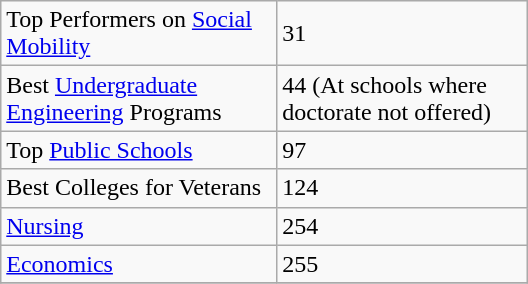<table class="wikitable floatright" style="width: 22em">
<tr>
<td>Top Performers on <a href='#'>Social Mobility</a></td>
<td>31</td>
</tr>
<tr>
<td>Best <a href='#'>Undergraduate</a> <a href='#'>Engineering</a> Programs</td>
<td>44 (At schools where doctorate not offered)</td>
</tr>
<tr>
<td>Top <a href='#'>Public Schools</a></td>
<td>97</td>
</tr>
<tr>
<td>Best Colleges for Veterans</td>
<td>124</td>
</tr>
<tr>
<td><a href='#'>Nursing</a></td>
<td>254</td>
</tr>
<tr>
<td><a href='#'>Economics</a></td>
<td>255</td>
</tr>
<tr>
</tr>
</table>
